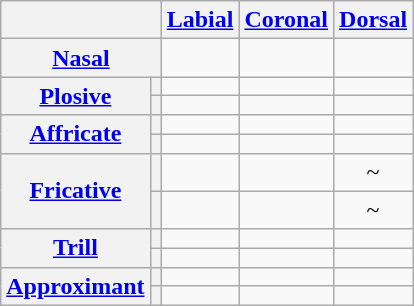<table class="wikitable" style=text-align:center>
<tr>
<th colspan="3"></th>
<th><a href='#'>Labial</a></th>
<th><a href='#'>Coronal</a></th>
<th><a href='#'>Dorsal</a></th>
</tr>
<tr>
<th colspan="3"><a href='#'>Nasal</a></th>
<td> </td>
<td> </td>
<td>  </td>
</tr>
<tr>
<th rowspan="2" colspan="2"><a href='#'>Plosive</a></th>
<th></th>
<td> </td>
<td> </td>
<td> </td>
</tr>
<tr>
<th></th>
<td> </td>
<td> </td>
<td> </td>
</tr>
<tr>
<th rowspan="2" colspan="2"><a href='#'>Affricate</a></th>
<th></th>
<td></td>
<td> </td>
<td></td>
</tr>
<tr>
<th></th>
<td></td>
<td> </td>
<td></td>
</tr>
<tr>
<th rowspan="2" colspan="2"><a href='#'>Fricative</a></th>
<th></th>
<td></td>
<td> </td>
<td> ~   </td>
</tr>
<tr>
<th></th>
<td></td>
<td> </td>
<td> ~   </td>
</tr>
<tr>
<th rowspan="2" colspan="2"><a href='#'>Trill</a></th>
<th></th>
<td></td>
<td>  </td>
<td></td>
</tr>
<tr>
<th></th>
<td></td>
<td> </td>
<td></td>
</tr>
<tr>
<th rowspan="2" colspan="2"><a href='#'>Approximant</a></th>
<th></th>
<td></td>
<td>  </td>
<td></td>
</tr>
<tr>
<th></th>
<td></td>
<td> </td>
<td>  </td>
</tr>
</table>
